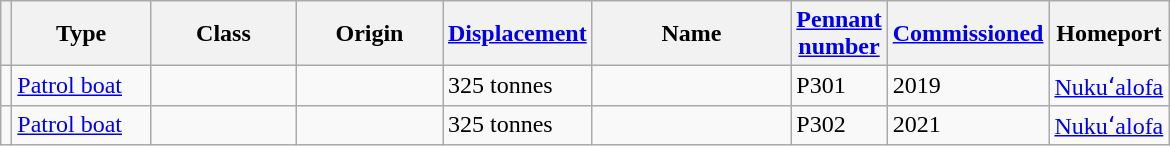<table class="wikitable">
<tr>
<th></th>
<th width="85">Type</th>
<th width="90">Class</th>
<th width="90">Origin</th>
<th><a href='#'>Displacement</a></th>
<th width="125">Name</th>
<th width="35"><a href='#'>Pennant number</a></th>
<th width="40"><a href='#'>Commissioned</a></th>
<th>Homeport</th>
</tr>
<tr>
<td></td>
<td><a href='#'>Patrol boat</a></td>
<td></td>
<td></td>
<td>325 tonnes</td>
<td></td>
<td>P301</td>
<td>2019</td>
<td><a href='#'>Nukuʻalofa</a></td>
</tr>
<tr>
<td></td>
<td><a href='#'>Patrol boat</a></td>
<td></td>
<td></td>
<td>325 tonnes</td>
<td></td>
<td>P302</td>
<td>2021</td>
<td><a href='#'>Nukuʻalofa</a></td>
</tr>
</table>
